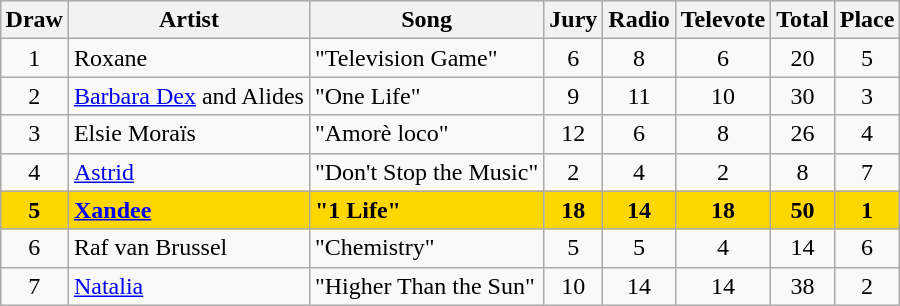<table class="sortable wikitable" style="margin: 1em auto 1em auto; text-align:center">
<tr>
<th>Draw</th>
<th>Artist</th>
<th>Song</th>
<th>Jury</th>
<th>Radio</th>
<th>Televote</th>
<th>Total</th>
<th>Place</th>
</tr>
<tr>
<td>1</td>
<td align="left">Roxane</td>
<td align="left">"Television Game"</td>
<td>6</td>
<td>8</td>
<td>6</td>
<td>20</td>
<td>5</td>
</tr>
<tr>
<td>2</td>
<td align="left"><a href='#'>Barbara Dex</a> and Alides</td>
<td align="left">"One Life"</td>
<td>9</td>
<td>11</td>
<td>10</td>
<td>30</td>
<td>3</td>
</tr>
<tr>
<td>3</td>
<td align="left">Elsie Moraïs</td>
<td align="left">"Amorè loco"</td>
<td>12</td>
<td>6</td>
<td>8</td>
<td>26</td>
<td>4</td>
</tr>
<tr>
<td>4</td>
<td align="left"><a href='#'>Astrid</a></td>
<td align="left">"Don't Stop the Music"</td>
<td>2</td>
<td>4</td>
<td>2</td>
<td>8</td>
<td>7</td>
</tr>
<tr style="font-weight:bold;background:gold;">
<td>5</td>
<td align="left"><a href='#'>Xandee</a></td>
<td align="left">"1 Life"</td>
<td>18</td>
<td>14</td>
<td>18</td>
<td>50</td>
<td>1</td>
</tr>
<tr>
<td>6</td>
<td align="left">Raf van Brussel</td>
<td align="left">"Chemistry"</td>
<td>5</td>
<td>5</td>
<td>4</td>
<td>14</td>
<td>6</td>
</tr>
<tr>
<td>7</td>
<td align="left"><a href='#'>Natalia</a></td>
<td align="left">"Higher Than the Sun"</td>
<td>10</td>
<td>14</td>
<td>14</td>
<td>38</td>
<td>2</td>
</tr>
</table>
